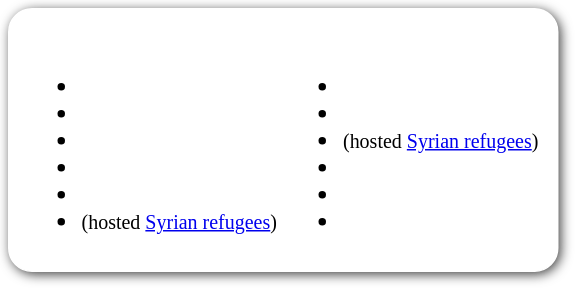<table style=" border-radius: 1em; box-shadow: 0.1em 0.1em 0.5em rgba(0,0,0,0.75);; background-color: white; border: 1px solid white; padding: 5px;">
<tr style="vertical-align:top;">
<td><br><ul><li></li><li></li><li></li><li></li><li></li><li> <small>(hosted <a href='#'>Syrian refugees</a>)</small></li></ul></td>
<td valign=top><br><ul><li></li><li></li><li> <small>(hosted <a href='#'>Syrian refugees</a>)</small></li><li></li><li></li><li></li></ul></td>
<td></td>
</tr>
</table>
